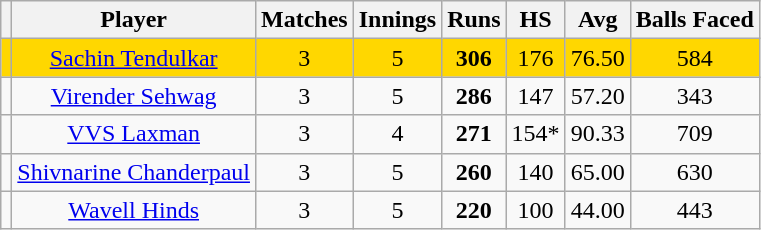<table class="wikitable sortable" border="1">
<tr>
<th></th>
<th>Player</th>
<th>Matches</th>
<th>Innings</th>
<th>Runs</th>
<th>HS</th>
<th>Avg</th>
<th>Balls Faced</th>
</tr>
<tr style="background:gold" align="center">
<td></td>
<td><a href='#'>Sachin Tendulkar</a></td>
<td>3</td>
<td>5</td>
<td><strong>306</strong></td>
<td>176</td>
<td>76.50</td>
<td>584</td>
</tr>
<tr align="center">
<td></td>
<td><a href='#'>Virender Sehwag</a></td>
<td>3</td>
<td>5</td>
<td><strong>286</strong></td>
<td>147</td>
<td>57.20</td>
<td>343</td>
</tr>
<tr align="center">
<td></td>
<td><a href='#'>VVS Laxman</a></td>
<td>3</td>
<td>4</td>
<td><strong>271</strong></td>
<td>154*</td>
<td>90.33</td>
<td>709</td>
</tr>
<tr align="center">
<td></td>
<td><a href='#'>Shivnarine Chanderpaul</a></td>
<td>3</td>
<td>5</td>
<td><strong>260</strong></td>
<td>140</td>
<td>65.00</td>
<td>630</td>
</tr>
<tr align="center">
<td></td>
<td><a href='#'>Wavell Hinds</a></td>
<td>3</td>
<td>5</td>
<td><strong>220</strong></td>
<td>100</td>
<td>44.00</td>
<td>443</td>
</tr>
</table>
